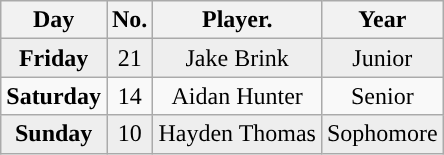<table class="wikitable non-sortable">
<tr>
<th style="text-align:center; ">Day</th>
<th style="text-align:center; ">No.</th>
<th style="text-align:center; ">Player.</th>
<th style="text-align:center; ">Year</th>
</tr>
<tr style="background:#eeeeee;text-align:center;">
<td><strong>Friday</strong></td>
<td>21</td>
<td>Jake Brink</td>
<td>Junior</td>
</tr>
<tr style="text-align:center;">
<td><strong>Saturday</strong></td>
<td>14</td>
<td>Aidan Hunter</td>
<td>Senior</td>
</tr>
<tr style="background:#eeeeee;text-align:center;">
<td><strong>Sunday</strong></td>
<td>10</td>
<td>Hayden Thomas</td>
<td>Sophomore</td>
</tr>
</table>
